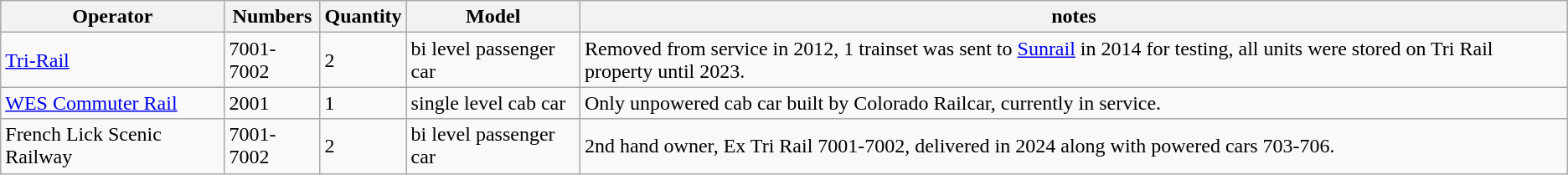<table class="wikitable">
<tr>
<th>Operator</th>
<th>Numbers</th>
<th>Quantity</th>
<th>Model</th>
<th>notes</th>
</tr>
<tr>
<td><a href='#'>Tri-Rail</a></td>
<td>7001-7002</td>
<td>2</td>
<td>bi level passenger car</td>
<td>Removed from service in 2012, 1 trainset was sent to <a href='#'>Sunrail</a> in 2014 for testing, all units were stored on Tri Rail property until 2023.</td>
</tr>
<tr>
<td><a href='#'>WES Commuter Rail</a></td>
<td>2001</td>
<td>1</td>
<td>single level cab car</td>
<td>Only unpowered cab car built by Colorado Railcar, currently in service.</td>
</tr>
<tr>
<td>French Lick Scenic Railway</td>
<td>7001-7002</td>
<td>2</td>
<td>bi level passenger car</td>
<td>2nd hand owner, Ex Tri Rail 7001-7002, delivered in 2024 along with powered cars 703-706.</td>
</tr>
</table>
